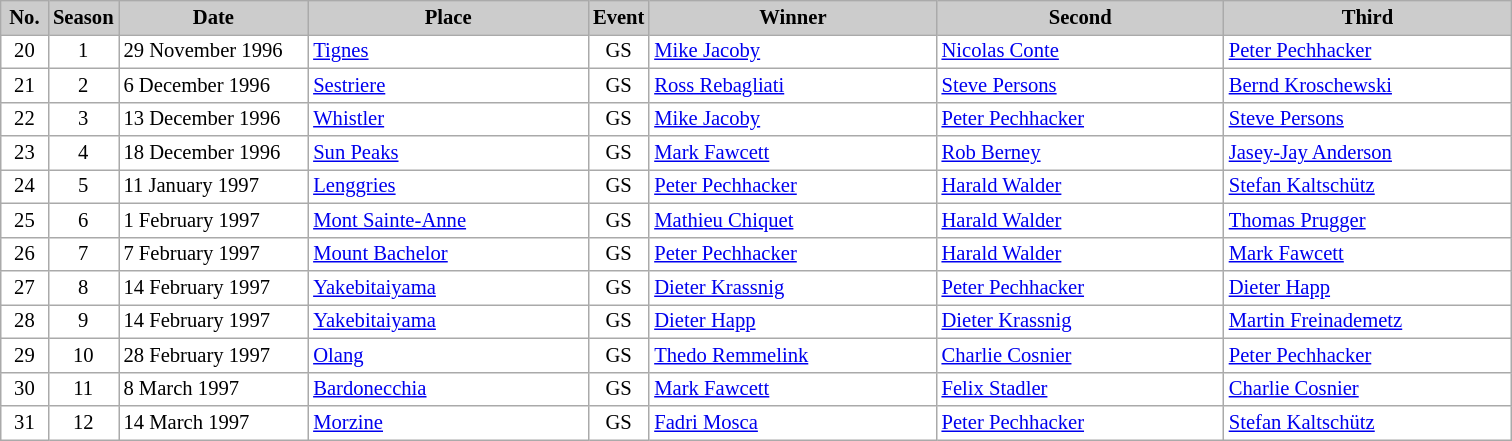<table class="wikitable plainrowheaders" style="background:#fff; font-size:86%; border:grey solid 1px; border-collapse:collapse;">
<tr style="background:#ccc; text-align:center;">
<th scope="col" style="background:#ccc; width:25px;">No.</th>
<th scope="col" style="background:#ccc; width:30px;">Season</th>
<th scope="col" style="background:#ccc; width:120px;">Date</th>
<th scope="col" style="background:#ccc; width:180px;">Place</th>
<th scope="col" style="background:#ccc; width:15px;">Event</th>
<th scope="col" style="background:#ccc; width:185px;">Winner</th>
<th scope="col" style="background:#ccc; width:185px;">Second</th>
<th scope="col" style="background:#ccc; width:185px;">Third</th>
</tr>
<tr>
<td align=center>20</td>
<td align=center>1</td>
<td>29 November 1996</td>
<td> <a href='#'>Tignes</a></td>
<td align=center>GS</td>
<td> <a href='#'>Mike Jacoby</a></td>
<td> <a href='#'>Nicolas Conte</a></td>
<td> <a href='#'>Peter Pechhacker</a></td>
</tr>
<tr>
<td align=center>21</td>
<td align=center>2</td>
<td>6 December 1996</td>
<td> <a href='#'>Sestriere</a></td>
<td align=center>GS</td>
<td> <a href='#'>Ross Rebagliati</a></td>
<td> <a href='#'>Steve Persons</a></td>
<td> <a href='#'>Bernd Kroschewski</a></td>
</tr>
<tr>
<td align=center>22</td>
<td align=center>3</td>
<td>13 December 1996</td>
<td> <a href='#'>Whistler</a></td>
<td align=center>GS</td>
<td> <a href='#'>Mike Jacoby</a></td>
<td> <a href='#'>Peter Pechhacker</a></td>
<td> <a href='#'>Steve Persons</a></td>
</tr>
<tr>
<td align=center>23</td>
<td align=center>4</td>
<td>18 December 1996</td>
<td> <a href='#'>Sun Peaks</a></td>
<td align=center>GS</td>
<td> <a href='#'>Mark Fawcett</a></td>
<td> <a href='#'>Rob Berney</a></td>
<td> <a href='#'>Jasey-Jay Anderson</a></td>
</tr>
<tr>
<td align=center>24</td>
<td align=center>5</td>
<td>11 January 1997</td>
<td> <a href='#'>Lenggries</a></td>
<td align=center>GS</td>
<td> <a href='#'>Peter Pechhacker</a></td>
<td> <a href='#'>Harald Walder</a></td>
<td> <a href='#'>Stefan Kaltschütz</a></td>
</tr>
<tr>
<td align=center>25</td>
<td align=center>6</td>
<td>1 February 1997</td>
<td> <a href='#'>Mont Sainte-Anne</a></td>
<td align=center>GS</td>
<td> <a href='#'>Mathieu Chiquet</a></td>
<td> <a href='#'>Harald Walder</a></td>
<td> <a href='#'>Thomas Prugger</a></td>
</tr>
<tr>
<td align=center>26</td>
<td align=center>7</td>
<td>7 February 1997</td>
<td> <a href='#'>Mount Bachelor</a></td>
<td align=center>GS</td>
<td> <a href='#'>Peter Pechhacker</a></td>
<td> <a href='#'>Harald Walder</a></td>
<td> <a href='#'>Mark Fawcett</a></td>
</tr>
<tr>
<td align=center>27</td>
<td align=center>8</td>
<td>14 February 1997</td>
<td> <a href='#'>Yakebitaiyama</a></td>
<td align=center>GS</td>
<td> <a href='#'>Dieter Krassnig</a></td>
<td> <a href='#'>Peter Pechhacker</a></td>
<td> <a href='#'>Dieter Happ</a></td>
</tr>
<tr>
<td align=center>28</td>
<td align=center>9</td>
<td>14 February 1997</td>
<td> <a href='#'>Yakebitaiyama</a></td>
<td align=center>GS</td>
<td> <a href='#'>Dieter Happ</a></td>
<td> <a href='#'>Dieter Krassnig</a></td>
<td> <a href='#'>Martin Freinademetz</a></td>
</tr>
<tr>
<td align=center>29</td>
<td align=center>10</td>
<td>28 February 1997</td>
<td> <a href='#'>Olang</a></td>
<td align=center>GS</td>
<td> <a href='#'>Thedo Remmelink</a></td>
<td> <a href='#'>Charlie Cosnier</a></td>
<td> <a href='#'>Peter Pechhacker</a></td>
</tr>
<tr>
<td align=center>30</td>
<td align=center>11</td>
<td>8 March 1997</td>
<td> <a href='#'>Bardonecchia</a></td>
<td align=center>GS</td>
<td> <a href='#'>Mark Fawcett</a></td>
<td> <a href='#'>Felix Stadler</a></td>
<td> <a href='#'>Charlie Cosnier</a></td>
</tr>
<tr>
<td align=center>31</td>
<td align=center>12</td>
<td>14 March 1997</td>
<td> <a href='#'>Morzine</a></td>
<td align=center>GS</td>
<td> <a href='#'>Fadri Mosca</a></td>
<td> <a href='#'>Peter Pechhacker</a></td>
<td> <a href='#'>Stefan Kaltschütz</a></td>
</tr>
</table>
